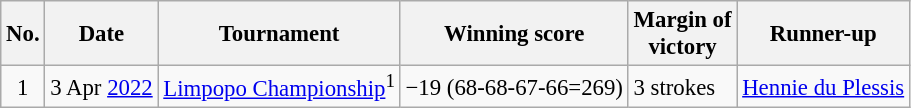<table class="wikitable" style="font-size:95%;">
<tr>
<th>No.</th>
<th>Date</th>
<th>Tournament</th>
<th>Winning score</th>
<th>Margin of<br>victory</th>
<th>Runner-up</th>
</tr>
<tr>
<td align=center>1</td>
<td align=right>3 Apr <a href='#'>2022</a></td>
<td><a href='#'>Limpopo Championship</a><sup>1</sup></td>
<td>−19 (68-68-67-66=269)</td>
<td>3 strokes</td>
<td> <a href='#'>Hennie du Plessis</a></td>
</tr>
</table>
